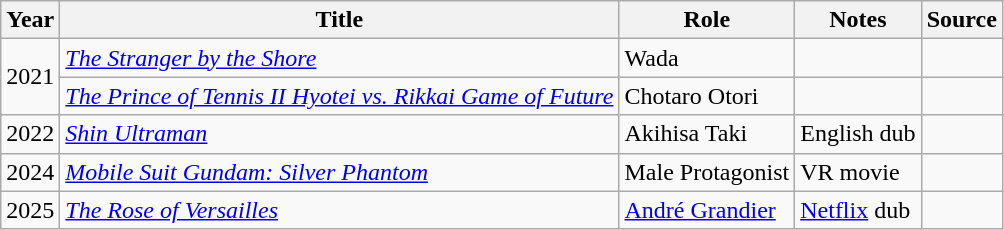<table class="wikitable sortable plainrowheaders">
<tr>
<th>Year</th>
<th>Title</th>
<th>Role</th>
<th>Notes</th>
<th class="unsortable">Source</th>
</tr>
<tr>
<td rowspan="2">2021</td>
<td><em><a href='#'>The Stranger by the Shore</a></em></td>
<td>Wada</td>
<td></td>
<td></td>
</tr>
<tr>
<td><em><a href='#'>The Prince of Tennis II Hyotei vs. Rikkai Game of Future</a></em></td>
<td>Chotaro Otori</td>
<td></td>
<td></td>
</tr>
<tr>
<td>2022</td>
<td><em><a href='#'>Shin Ultraman</a></em></td>
<td>Akihisa Taki</td>
<td>English dub</td>
<td></td>
</tr>
<tr>
<td>2024</td>
<td><em><a href='#'>Mobile Suit Gundam: Silver Phantom</a></em></td>
<td>Male Protagonist</td>
<td>VR movie</td>
<td></td>
</tr>
<tr>
<td>2025</td>
<td><em><a href='#'>The Rose of Versailles</a></em></td>
<td><a href='#'>André Grandier</a></td>
<td><a href='#'>Netflix</a> dub</td>
<td></td>
</tr>
</table>
